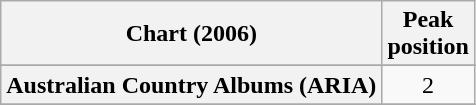<table class="wikitable sortable plainrowheaders" style="text-align:center">
<tr>
<th scope="col">Chart (2006)</th>
<th scope="col">Peak<br> position</th>
</tr>
<tr>
</tr>
<tr>
<th scope="row">Australian Country Albums (ARIA)</th>
<td>2</td>
</tr>
<tr>
</tr>
</table>
